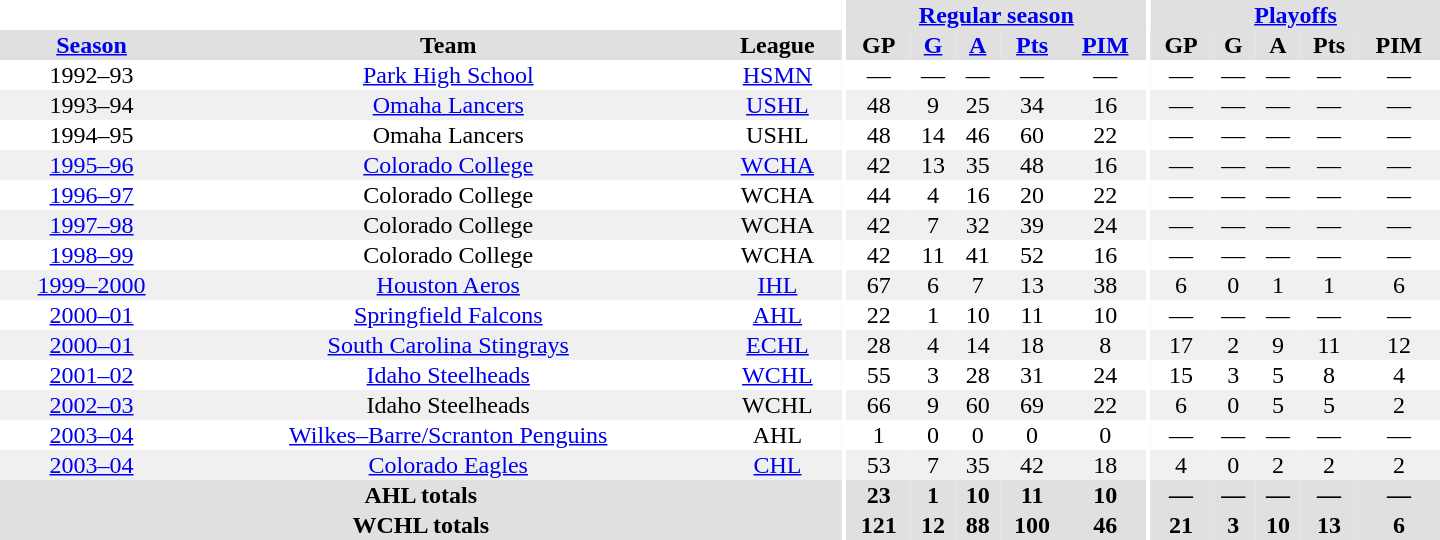<table border="0" cellpadding="1" cellspacing="0" style="text-align:center; width:60em">
<tr bgcolor="#e0e0e0">
<th colspan="3" bgcolor="#ffffff"></th>
<th rowspan="99" bgcolor="#ffffff"></th>
<th colspan="5"><a href='#'>Regular season</a></th>
<th rowspan="99" bgcolor="#ffffff"></th>
<th colspan="5"><a href='#'>Playoffs</a></th>
</tr>
<tr bgcolor="#e0e0e0">
<th><a href='#'>Season</a></th>
<th>Team</th>
<th>League</th>
<th>GP</th>
<th><a href='#'>G</a></th>
<th><a href='#'>A</a></th>
<th><a href='#'>Pts</a></th>
<th><a href='#'>PIM</a></th>
<th>GP</th>
<th>G</th>
<th>A</th>
<th>Pts</th>
<th>PIM</th>
</tr>
<tr>
<td>1992–93</td>
<td><a href='#'>Park High School</a></td>
<td><a href='#'>HSMN</a></td>
<td>—</td>
<td>—</td>
<td>—</td>
<td>—</td>
<td>—</td>
<td>—</td>
<td>—</td>
<td>—</td>
<td>—</td>
<td>—</td>
</tr>
<tr bgcolor="f0f0f0">
<td>1993–94</td>
<td><a href='#'>Omaha Lancers</a></td>
<td><a href='#'>USHL</a></td>
<td>48</td>
<td>9</td>
<td>25</td>
<td>34</td>
<td>16</td>
<td>—</td>
<td>—</td>
<td>—</td>
<td>—</td>
<td>—</td>
</tr>
<tr>
<td>1994–95</td>
<td>Omaha Lancers</td>
<td>USHL</td>
<td>48</td>
<td>14</td>
<td>46</td>
<td>60</td>
<td>22</td>
<td>—</td>
<td>—</td>
<td>—</td>
<td>—</td>
<td>—</td>
</tr>
<tr bgcolor="f0f0f0">
<td><a href='#'>1995–96</a></td>
<td><a href='#'>Colorado College</a></td>
<td><a href='#'>WCHA</a></td>
<td>42</td>
<td>13</td>
<td>35</td>
<td>48</td>
<td>16</td>
<td>—</td>
<td>—</td>
<td>—</td>
<td>—</td>
<td>—</td>
</tr>
<tr>
<td><a href='#'>1996–97</a></td>
<td>Colorado College</td>
<td>WCHA</td>
<td>44</td>
<td>4</td>
<td>16</td>
<td>20</td>
<td>22</td>
<td>—</td>
<td>—</td>
<td>—</td>
<td>—</td>
<td>—</td>
</tr>
<tr bgcolor="f0f0f0">
<td><a href='#'>1997–98</a></td>
<td>Colorado College</td>
<td>WCHA</td>
<td>42</td>
<td>7</td>
<td>32</td>
<td>39</td>
<td>24</td>
<td>—</td>
<td>—</td>
<td>—</td>
<td>—</td>
<td>—</td>
</tr>
<tr>
<td><a href='#'>1998–99</a></td>
<td>Colorado College</td>
<td>WCHA</td>
<td>42</td>
<td>11</td>
<td>41</td>
<td>52</td>
<td>16</td>
<td>—</td>
<td>—</td>
<td>—</td>
<td>—</td>
<td>—</td>
</tr>
<tr bgcolor="f0f0f0">
<td><a href='#'>1999–2000</a></td>
<td><a href='#'>Houston Aeros</a></td>
<td><a href='#'>IHL</a></td>
<td>67</td>
<td>6</td>
<td>7</td>
<td>13</td>
<td>38</td>
<td>6</td>
<td>0</td>
<td>1</td>
<td>1</td>
<td>6</td>
</tr>
<tr>
<td><a href='#'>2000–01</a></td>
<td><a href='#'>Springfield Falcons</a></td>
<td><a href='#'>AHL</a></td>
<td>22</td>
<td>1</td>
<td>10</td>
<td>11</td>
<td>10</td>
<td>—</td>
<td>—</td>
<td>—</td>
<td>—</td>
<td>—</td>
</tr>
<tr bgcolor="f0f0f0">
<td><a href='#'>2000–01</a></td>
<td><a href='#'>South Carolina Stingrays</a></td>
<td><a href='#'>ECHL</a></td>
<td>28</td>
<td>4</td>
<td>14</td>
<td>18</td>
<td>8</td>
<td>17</td>
<td>2</td>
<td>9</td>
<td>11</td>
<td>12</td>
</tr>
<tr>
<td><a href='#'>2001–02</a></td>
<td><a href='#'>Idaho Steelheads</a></td>
<td><a href='#'>WCHL</a></td>
<td>55</td>
<td>3</td>
<td>28</td>
<td>31</td>
<td>24</td>
<td>15</td>
<td>3</td>
<td>5</td>
<td>8</td>
<td>4</td>
</tr>
<tr bgcolor="f0f0f0">
<td><a href='#'>2002–03</a></td>
<td>Idaho Steelheads</td>
<td>WCHL</td>
<td>66</td>
<td>9</td>
<td>60</td>
<td>69</td>
<td>22</td>
<td>6</td>
<td>0</td>
<td>5</td>
<td>5</td>
<td>2</td>
</tr>
<tr>
<td><a href='#'>2003–04</a></td>
<td><a href='#'>Wilkes–Barre/Scranton Penguins</a></td>
<td>AHL</td>
<td>1</td>
<td>0</td>
<td>0</td>
<td>0</td>
<td>0</td>
<td>—</td>
<td>—</td>
<td>—</td>
<td>—</td>
<td>—</td>
</tr>
<tr bgcolor="f0f0f0">
<td><a href='#'>2003–04</a></td>
<td><a href='#'>Colorado Eagles</a></td>
<td><a href='#'>CHL</a></td>
<td>53</td>
<td>7</td>
<td>35</td>
<td>42</td>
<td>18</td>
<td>4</td>
<td>0</td>
<td>2</td>
<td>2</td>
<td>2</td>
</tr>
<tr bgcolor="#e0e0e0">
<th colspan="3">AHL totals</th>
<th>23</th>
<th>1</th>
<th>10</th>
<th>11</th>
<th>10</th>
<th>—</th>
<th>—</th>
<th>—</th>
<th>—</th>
<th>—</th>
</tr>
<tr bgcolor="#e0e0e0">
<th colspan="3">WCHL totals</th>
<th>121</th>
<th>12</th>
<th>88</th>
<th>100</th>
<th>46</th>
<th>21</th>
<th>3</th>
<th>10</th>
<th>13</th>
<th>6</th>
</tr>
</table>
